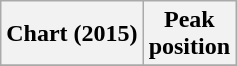<table class="wikitable plainrowheaders" style="text-align:center">
<tr>
<th scope="col">Chart (2015)</th>
<th scope="col">Peak<br>position</th>
</tr>
<tr>
</tr>
</table>
